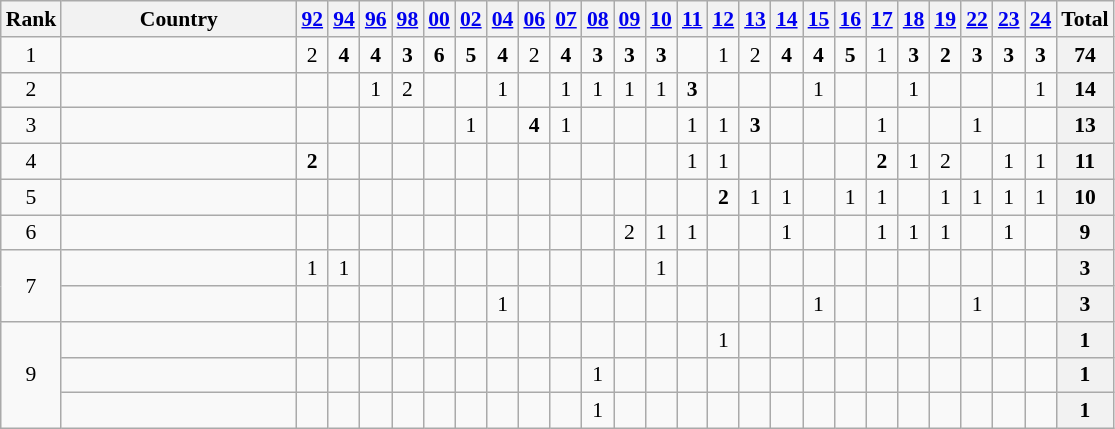<table class=wikitable style="font-size:90%; text-align:center">
<tr>
<th>Rank</th>
<th width=150>Country</th>
<th><a href='#'>92</a></th>
<th><a href='#'>94</a></th>
<th><a href='#'>96</a></th>
<th><a href='#'>98</a></th>
<th><a href='#'>00</a></th>
<th><a href='#'>02</a></th>
<th><a href='#'>04</a></th>
<th><a href='#'>06</a></th>
<th><a href='#'>07</a></th>
<th><a href='#'>08</a></th>
<th><a href='#'>09</a></th>
<th><a href='#'>10</a></th>
<th><a href='#'>11</a></th>
<th><a href='#'>12</a></th>
<th><a href='#'>13</a></th>
<th><a href='#'>14</a></th>
<th><a href='#'>15</a></th>
<th><a href='#'>16</a></th>
<th><a href='#'>17</a></th>
<th><a href='#'>18</a></th>
<th><a href='#'>19</a></th>
<th><a href='#'>22</a></th>
<th><a href='#'>23</a></th>
<th><a href='#'>24</a></th>
<th>Total</th>
</tr>
<tr>
<td>1</td>
<td align=left></td>
<td>2</td>
<td><strong>4</strong></td>
<td><strong>4</strong></td>
<td><strong>3</strong></td>
<td><strong>6</strong></td>
<td><strong>5</strong></td>
<td><strong>4</strong></td>
<td>2</td>
<td><strong>4</strong></td>
<td><strong>3</strong></td>
<td><strong>3</strong></td>
<td><strong>3</strong></td>
<td></td>
<td>1</td>
<td>2</td>
<td><strong>4</strong></td>
<td><strong>4</strong></td>
<td><strong>5</strong></td>
<td>1</td>
<td><strong>3</strong></td>
<td><strong>2</strong></td>
<td><strong>3</strong></td>
<td><strong>3</strong></td>
<td><strong>3</strong></td>
<th>74</th>
</tr>
<tr>
<td>2</td>
<td align=left></td>
<td></td>
<td></td>
<td>1</td>
<td>2</td>
<td></td>
<td></td>
<td>1</td>
<td></td>
<td>1</td>
<td>1</td>
<td>1</td>
<td>1</td>
<td><strong>3</strong></td>
<td></td>
<td></td>
<td></td>
<td>1</td>
<td></td>
<td></td>
<td>1</td>
<td></td>
<td></td>
<td></td>
<td>1</td>
<th>14</th>
</tr>
<tr>
<td>3</td>
<td align=left></td>
<td></td>
<td></td>
<td></td>
<td></td>
<td></td>
<td>1</td>
<td></td>
<td><strong>4</strong></td>
<td>1</td>
<td></td>
<td></td>
<td></td>
<td>1</td>
<td>1</td>
<td><strong>3</strong></td>
<td></td>
<td></td>
<td></td>
<td>1</td>
<td></td>
<td></td>
<td>1</td>
<td></td>
<td></td>
<th>13</th>
</tr>
<tr>
<td>4</td>
<td align=left></td>
<td><strong>2</strong></td>
<td></td>
<td></td>
<td></td>
<td></td>
<td></td>
<td></td>
<td></td>
<td></td>
<td></td>
<td></td>
<td></td>
<td>1</td>
<td>1</td>
<td></td>
<td></td>
<td></td>
<td></td>
<td><strong>2</strong></td>
<td>1</td>
<td>2</td>
<td></td>
<td>1</td>
<td>1</td>
<th>11</th>
</tr>
<tr>
<td>5</td>
<td align=left></td>
<td></td>
<td></td>
<td></td>
<td></td>
<td></td>
<td></td>
<td></td>
<td></td>
<td></td>
<td></td>
<td></td>
<td></td>
<td></td>
<td><strong>2</strong></td>
<td>1</td>
<td>1</td>
<td></td>
<td>1</td>
<td>1</td>
<td></td>
<td>1</td>
<td>1</td>
<td>1</td>
<td>1</td>
<th>10</th>
</tr>
<tr>
<td>6</td>
<td align=left></td>
<td></td>
<td></td>
<td></td>
<td></td>
<td></td>
<td></td>
<td></td>
<td></td>
<td></td>
<td></td>
<td>2</td>
<td>1</td>
<td>1</td>
<td></td>
<td></td>
<td>1</td>
<td></td>
<td></td>
<td>1</td>
<td>1</td>
<td>1</td>
<td></td>
<td>1</td>
<td></td>
<th>9</th>
</tr>
<tr>
<td rowspan="2">7</td>
<td align=left></td>
<td>1</td>
<td>1</td>
<td></td>
<td></td>
<td></td>
<td></td>
<td></td>
<td></td>
<td></td>
<td></td>
<td></td>
<td>1</td>
<td></td>
<td></td>
<td></td>
<td></td>
<td></td>
<td></td>
<td></td>
<td></td>
<td></td>
<td></td>
<td></td>
<td></td>
<th>3</th>
</tr>
<tr>
<td align=left></td>
<td></td>
<td></td>
<td></td>
<td></td>
<td></td>
<td></td>
<td>1</td>
<td></td>
<td></td>
<td></td>
<td></td>
<td></td>
<td></td>
<td></td>
<td></td>
<td></td>
<td>1</td>
<td></td>
<td></td>
<td></td>
<td></td>
<td>1</td>
<td></td>
<td></td>
<th>3</th>
</tr>
<tr>
<td rowspan="3">9</td>
<td align=left></td>
<td></td>
<td></td>
<td></td>
<td></td>
<td></td>
<td></td>
<td></td>
<td></td>
<td></td>
<td></td>
<td></td>
<td></td>
<td></td>
<td>1</td>
<td></td>
<td></td>
<td></td>
<td></td>
<td></td>
<td></td>
<td></td>
<td></td>
<td></td>
<td></td>
<th>1</th>
</tr>
<tr>
<td align=left></td>
<td></td>
<td></td>
<td></td>
<td></td>
<td></td>
<td></td>
<td></td>
<td></td>
<td></td>
<td>1</td>
<td></td>
<td></td>
<td></td>
<td></td>
<td></td>
<td></td>
<td></td>
<td></td>
<td></td>
<td></td>
<td></td>
<td></td>
<td></td>
<td></td>
<th>1</th>
</tr>
<tr>
<td align=left></td>
<td></td>
<td></td>
<td></td>
<td></td>
<td></td>
<td></td>
<td></td>
<td></td>
<td></td>
<td>1</td>
<td></td>
<td></td>
<td></td>
<td></td>
<td></td>
<td></td>
<td></td>
<td></td>
<td></td>
<td></td>
<td></td>
<td></td>
<td></td>
<td></td>
<th>1</th>
</tr>
</table>
